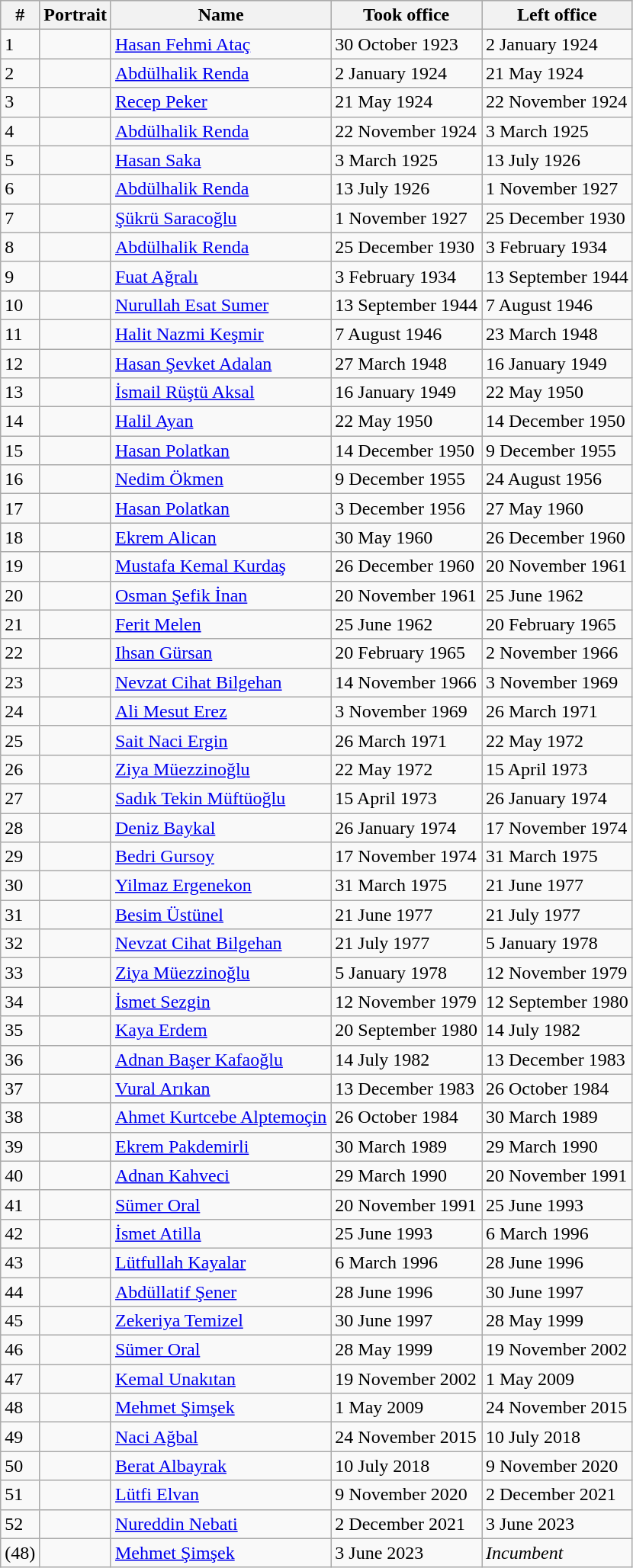<table class="wikitable">
<tr style="background:#cccccc">
<th>#</th>
<th>Portrait</th>
<th>Name</th>
<th>Took office</th>
<th>Left office</th>
</tr>
<tr>
<td>1</td>
<td></td>
<td><a href='#'>Hasan Fehmi Ataç</a></td>
<td>30 October 1923</td>
<td>2 January 1924</td>
</tr>
<tr>
<td>2</td>
<td></td>
<td><a href='#'>Abdülhalik Renda</a></td>
<td>2 January 1924</td>
<td>21 May 1924</td>
</tr>
<tr>
<td>3</td>
<td></td>
<td><a href='#'>Recep Peker</a></td>
<td>21 May 1924</td>
<td>22 November 1924</td>
</tr>
<tr>
<td>4</td>
<td></td>
<td><a href='#'>Abdülhalik Renda</a></td>
<td>22 November 1924</td>
<td>3 March 1925</td>
</tr>
<tr>
<td>5</td>
<td></td>
<td><a href='#'>Hasan Saka</a></td>
<td>3 March 1925</td>
<td>13 July 1926</td>
</tr>
<tr>
<td>6</td>
<td></td>
<td><a href='#'>Abdülhalik Renda</a></td>
<td>13 July 1926</td>
<td>1 November 1927</td>
</tr>
<tr>
<td>7</td>
<td></td>
<td><a href='#'>Şükrü Saracoğlu</a></td>
<td>1 November 1927</td>
<td>25 December 1930</td>
</tr>
<tr>
<td>8</td>
<td></td>
<td><a href='#'>Abdülhalik Renda</a></td>
<td>25 December 1930</td>
<td>3 February 1934</td>
</tr>
<tr>
<td>9</td>
<td></td>
<td><a href='#'>Fuat Ağralı</a></td>
<td>3 February 1934</td>
<td>13 September 1944</td>
</tr>
<tr>
<td>10</td>
<td></td>
<td><a href='#'>Nurullah Esat Sumer</a></td>
<td>13 September 1944</td>
<td>7 August 1946</td>
</tr>
<tr>
<td>11</td>
<td></td>
<td><a href='#'>Halit Nazmi Keşmir</a></td>
<td>7 August 1946</td>
<td>23 March 1948</td>
</tr>
<tr>
<td>12</td>
<td></td>
<td><a href='#'>Hasan Şevket Adalan</a></td>
<td>27 March 1948</td>
<td>16 January 1949</td>
</tr>
<tr>
<td>13</td>
<td></td>
<td><a href='#'>İsmail Rüştü Aksal</a></td>
<td>16 January 1949</td>
<td>22 May 1950</td>
</tr>
<tr>
<td>14</td>
<td></td>
<td><a href='#'>Halil Ayan</a></td>
<td>22 May 1950</td>
<td>14 December 1950</td>
</tr>
<tr>
<td>15</td>
<td></td>
<td><a href='#'>Hasan Polatkan</a></td>
<td>14 December 1950</td>
<td>9 December 1955</td>
</tr>
<tr>
<td>16</td>
<td></td>
<td><a href='#'>Nedim Ökmen</a></td>
<td>9 December 1955</td>
<td>24 August 1956</td>
</tr>
<tr>
<td>17</td>
<td></td>
<td><a href='#'>Hasan Polatkan</a></td>
<td>3 December 1956</td>
<td>27 May 1960</td>
</tr>
<tr>
<td>18</td>
<td></td>
<td><a href='#'>Ekrem Alican</a></td>
<td>30 May 1960</td>
<td>26 December 1960</td>
</tr>
<tr>
<td>19</td>
<td></td>
<td><a href='#'>Mustafa Kemal Kurdaş</a></td>
<td>26 December 1960</td>
<td>20 November 1961</td>
</tr>
<tr>
<td>20</td>
<td></td>
<td><a href='#'>Osman Şefik İnan</a></td>
<td>20 November 1961</td>
<td>25 June 1962</td>
</tr>
<tr>
<td>21</td>
<td></td>
<td><a href='#'>Ferit Melen</a></td>
<td>25 June 1962</td>
<td>20 February 1965</td>
</tr>
<tr>
<td>22</td>
<td></td>
<td><a href='#'>Ihsan Gürsan</a></td>
<td>20 February 1965</td>
<td>2 November 1966</td>
</tr>
<tr>
<td>23</td>
<td></td>
<td><a href='#'>Nevzat Cihat Bilgehan</a></td>
<td>14 November 1966</td>
<td>3 November 1969</td>
</tr>
<tr>
<td>24</td>
<td></td>
<td><a href='#'>Ali Mesut Erez</a></td>
<td>3 November 1969</td>
<td>26 March 1971</td>
</tr>
<tr>
<td>25</td>
<td></td>
<td><a href='#'>Sait Naci Ergin</a></td>
<td>26 March 1971</td>
<td>22 May 1972</td>
</tr>
<tr>
<td>26</td>
<td></td>
<td><a href='#'>Ziya Müezzinoğlu</a></td>
<td>22 May 1972</td>
<td>15 April 1973</td>
</tr>
<tr>
<td>27</td>
<td></td>
<td><a href='#'>Sadık Tekin Müftüoğlu</a></td>
<td>15 April 1973</td>
<td>26 January 1974</td>
</tr>
<tr>
<td>28</td>
<td></td>
<td><a href='#'>Deniz Baykal</a></td>
<td>26 January 1974</td>
<td>17 November 1974</td>
</tr>
<tr>
<td>29</td>
<td></td>
<td><a href='#'>Bedri Gursoy</a></td>
<td>17 November 1974</td>
<td>31 March 1975</td>
</tr>
<tr>
<td>30</td>
<td></td>
<td><a href='#'>Yilmaz Ergenekon</a></td>
<td>31 March 1975</td>
<td>21 June 1977</td>
</tr>
<tr>
<td>31</td>
<td></td>
<td><a href='#'>Besim Üstünel</a></td>
<td>21 June 1977</td>
<td>21 July 1977</td>
</tr>
<tr>
<td>32</td>
<td></td>
<td><a href='#'>Nevzat Cihat Bilgehan</a></td>
<td>21 July 1977</td>
<td>5 January 1978</td>
</tr>
<tr>
<td>33</td>
<td></td>
<td><a href='#'>Ziya Müezzinoğlu</a></td>
<td>5 January 1978</td>
<td>12 November 1979</td>
</tr>
<tr>
<td>34</td>
<td></td>
<td><a href='#'>İsmet Sezgin</a></td>
<td>12 November 1979</td>
<td>12 September 1980</td>
</tr>
<tr>
<td>35</td>
<td></td>
<td><a href='#'>Kaya Erdem</a></td>
<td>20 September 1980</td>
<td>14 July 1982</td>
</tr>
<tr>
<td>36</td>
<td></td>
<td><a href='#'>Adnan Başer Kafaoğlu</a></td>
<td>14 July 1982</td>
<td>13 December 1983</td>
</tr>
<tr>
<td>37</td>
<td></td>
<td><a href='#'>Vural Arıkan</a></td>
<td>13 December 1983</td>
<td>26 October 1984</td>
</tr>
<tr>
<td>38</td>
<td></td>
<td><a href='#'>Ahmet Kurtcebe Alptemoçin</a></td>
<td>26 October 1984</td>
<td>30 March 1989</td>
</tr>
<tr>
<td>39</td>
<td></td>
<td><a href='#'>Ekrem Pakdemirli</a></td>
<td>30 March 1989</td>
<td>29 March 1990</td>
</tr>
<tr>
<td>40</td>
<td></td>
<td><a href='#'>Adnan Kahveci</a></td>
<td>29 March 1990</td>
<td>20 November 1991</td>
</tr>
<tr>
<td>41</td>
<td></td>
<td><a href='#'>Sümer Oral</a></td>
<td>20 November 1991</td>
<td>25 June 1993</td>
</tr>
<tr>
<td>42</td>
<td></td>
<td><a href='#'>İsmet Atilla</a></td>
<td>25 June 1993</td>
<td>6 March 1996</td>
</tr>
<tr>
<td>43</td>
<td></td>
<td><a href='#'>Lütfullah Kayalar</a></td>
<td>6 March 1996</td>
<td>28 June 1996</td>
</tr>
<tr>
<td>44</td>
<td></td>
<td><a href='#'>Abdüllatif Şener</a></td>
<td>28 June 1996</td>
<td>30 June 1997</td>
</tr>
<tr>
<td>45</td>
<td></td>
<td><a href='#'>Zekeriya Temizel</a></td>
<td>30 June 1997</td>
<td>28 May 1999</td>
</tr>
<tr>
<td>46</td>
<td></td>
<td><a href='#'>Sümer Oral</a></td>
<td>28 May 1999</td>
<td>19 November 2002</td>
</tr>
<tr>
<td>47</td>
<td></td>
<td><a href='#'>Kemal Unakıtan</a></td>
<td>19 November 2002</td>
<td>1 May 2009</td>
</tr>
<tr>
<td>48</td>
<td></td>
<td><a href='#'>Mehmet Şimşek</a></td>
<td>1 May 2009</td>
<td>24 November 2015</td>
</tr>
<tr>
<td>49</td>
<td></td>
<td><a href='#'>Naci Ağbal</a></td>
<td>24 November 2015</td>
<td>10 July 2018</td>
</tr>
<tr>
<td>50</td>
<td></td>
<td><a href='#'>Berat Albayrak</a></td>
<td>10 July 2018</td>
<td>9 November 2020</td>
</tr>
<tr>
<td>51</td>
<td></td>
<td><a href='#'>Lütfi Elvan</a></td>
<td>9 November 2020</td>
<td>2 December 2021</td>
</tr>
<tr>
<td>52</td>
<td></td>
<td><a href='#'>Nureddin Nebati</a></td>
<td>2 December 2021</td>
<td>3 June 2023</td>
</tr>
<tr>
<td>(48)</td>
<td></td>
<td><a href='#'>Mehmet Şimşek</a></td>
<td>3 June 2023</td>
<td><em>Incumbent</em></td>
</tr>
</table>
